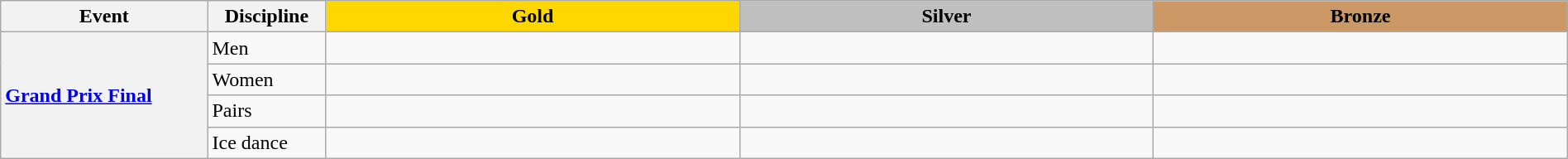<table class="wikitable unsortable" style="text-align:left; width:100%;">
<tr>
<th scope="col" style="width:10%">Event</th>
<th scope="col" style="width:5%">Discipline</th>
<td scope="col" style="text-align:center; width:20%; background:gold"><strong>Gold</strong></td>
<td scope="col" style="text-align:center; width:20%; background:silver"><strong>Silver</strong></td>
<td scope="col" style="text-align:center; width:20%; background:#c96"><strong>Bronze</strong></td>
</tr>
<tr>
<th scope="row" style="text-align:left" rowspan="4"> <a href='#'>Grand Prix Final</a></th>
<td>Men</td>
<td></td>
<td></td>
<td></td>
</tr>
<tr>
<td>Women</td>
<td></td>
<td></td>
<td></td>
</tr>
<tr>
<td>Pairs</td>
<td></td>
<td></td>
<td></td>
</tr>
<tr>
<td>Ice dance</td>
<td></td>
<td></td>
<td></td>
</tr>
</table>
